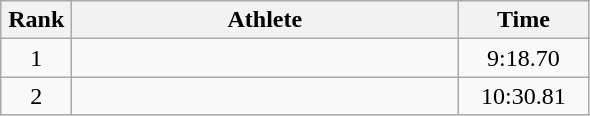<table class=wikitable style="text-align:center">
<tr>
<th width=40>Rank</th>
<th width=250>Athlete</th>
<th width=80>Time</th>
</tr>
<tr>
<td>1</td>
<td align=left></td>
<td>9:18.70</td>
</tr>
<tr>
<td>2</td>
<td align=left></td>
<td>10:30.81</td>
</tr>
</table>
